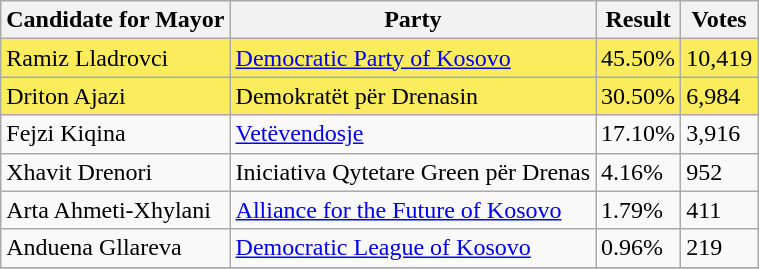<table class=wikitable>
<tr>
<th>Candidate for Mayor</th>
<th>Party</th>
<th>Result</th>
<th>Votes</th>
</tr>
<tr>
<td style="background:#FBEC5D;">Ramiz Lladrovci</td>
<td style="background:#FBEC5D;"><a href='#'>Democratic Party of Kosovo</a></td>
<td style="background:#FBEC5D;">45.50%</td>
<td style="background:#FBEC5D;">10,419</td>
</tr>
<tr>
<td style="background:#FBEC5D;">Driton Ajazi</td>
<td style="background:#FBEC5D;">Demokratët për Drenasin</td>
<td style="background:#FBEC5D;">30.50%</td>
<td style="background:#FBEC5D;">6,984</td>
</tr>
<tr>
<td>Fejzi Kiqina</td>
<td><a href='#'>Vetëvendosje</a></td>
<td>17.10%</td>
<td>3,916</td>
</tr>
<tr>
<td>Xhavit Drenori</td>
<td>Iniciativa Qytetare Green për Drenas</td>
<td>4.16%</td>
<td>952</td>
</tr>
<tr>
<td>Arta Ahmeti-Xhylani</td>
<td><a href='#'>Alliance for the Future of Kosovo</a></td>
<td>1.79%</td>
<td>411</td>
</tr>
<tr>
<td>Anduena Gllareva</td>
<td><a href='#'>Democratic League of Kosovo</a></td>
<td>0.96%</td>
<td>219</td>
</tr>
<tr>
</tr>
</table>
